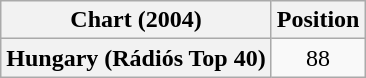<table class="wikitable plainrowheaders" style="text-align:center">
<tr>
<th scope="col">Chart (2004)</th>
<th scope="col">Position</th>
</tr>
<tr>
<th scope="row">Hungary (Rádiós Top 40)</th>
<td>88</td>
</tr>
</table>
